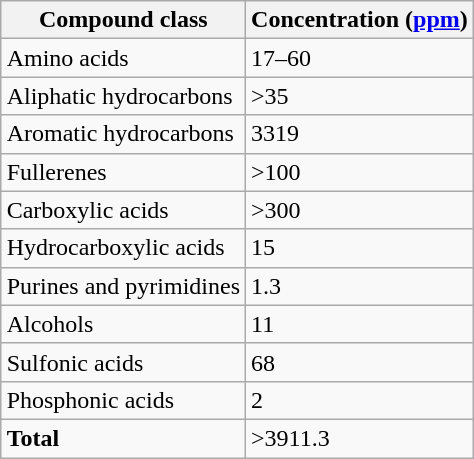<table class="wikitable" align="right" style="margin-left:8px;">
<tr style="background:#efefef;">
<th>Compound class</th>
<th>Concentration (<a href='#'>ppm</a>)</th>
</tr>
<tr>
<td>Amino acids  </td>
<td>17–60</td>
</tr>
<tr>
<td>Aliphatic hydrocarbons</td>
<td>>35</td>
</tr>
<tr>
<td>Aromatic hydrocarbons</td>
<td>3319</td>
</tr>
<tr>
<td>Fullerenes</td>
<td>>100</td>
</tr>
<tr>
<td>Carboxylic acids</td>
<td>>300</td>
</tr>
<tr>
<td>Hydrocarboxylic acids</td>
<td>15</td>
</tr>
<tr>
<td>Purines and pyrimidines</td>
<td>1.3</td>
</tr>
<tr>
<td>Alcohols</td>
<td>11</td>
</tr>
<tr>
<td>Sulfonic acids</td>
<td>68</td>
</tr>
<tr>
<td>Phosphonic acids</td>
<td>2</td>
</tr>
<tr>
<td><strong>Total</strong></td>
<td>>3911.3</td>
</tr>
</table>
